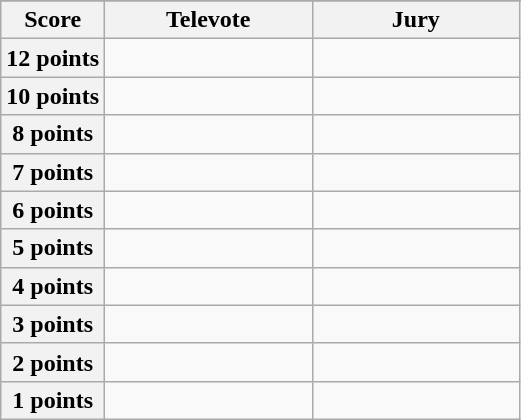<table class="wikitable">
<tr>
</tr>
<tr>
<th scope="col" width="20%">Score</th>
<th scope="col" width="40%">Televote</th>
<th scope="col" width="40%">Jury</th>
</tr>
<tr>
<th scope="row">12 points</th>
<td></td>
<td></td>
</tr>
<tr>
<th scope="row">10 points</th>
<td></td>
<td></td>
</tr>
<tr>
<th scope="row">8 points</th>
<td></td>
<td></td>
</tr>
<tr>
<th scope="row">7 points</th>
<td></td>
<td></td>
</tr>
<tr>
<th scope="row">6 points</th>
<td></td>
<td></td>
</tr>
<tr>
<th scope="row">5 points</th>
<td></td>
<td></td>
</tr>
<tr>
<th scope="row">4 points</th>
<td></td>
<td></td>
</tr>
<tr>
<th scope="row">3 points</th>
<td></td>
<td></td>
</tr>
<tr>
<th scope="row">2 points</th>
<td></td>
<td></td>
</tr>
<tr>
<th scope="row">1 points</th>
<td></td>
<td></td>
</tr>
</table>
